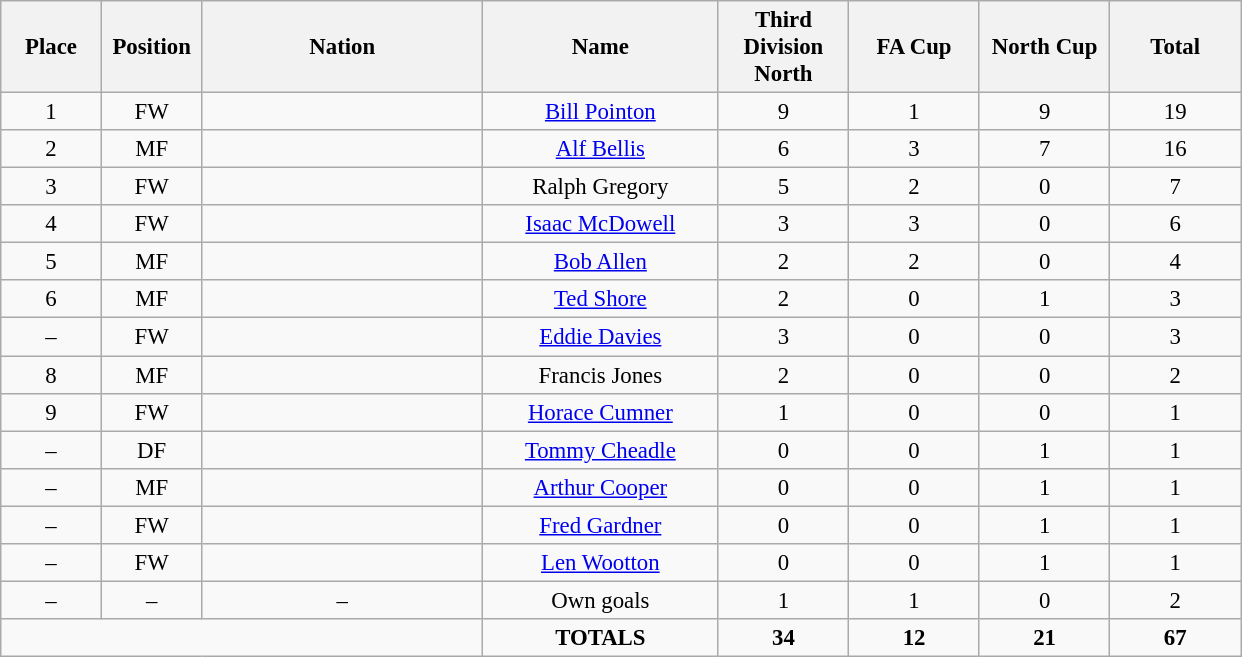<table class="wikitable" style="font-size: 95%; text-align: center;">
<tr>
<th width=60>Place</th>
<th width=60>Position</th>
<th width=180>Nation</th>
<th width=150>Name</th>
<th width=80>Third Division North</th>
<th width=80>FA Cup</th>
<th width=80>North Cup</th>
<th width=80>Total</th>
</tr>
<tr>
<td>1</td>
<td>FW</td>
<td></td>
<td><a href='#'>Bill Pointon</a></td>
<td>9</td>
<td>1</td>
<td>9</td>
<td>19</td>
</tr>
<tr>
<td>2</td>
<td>MF</td>
<td></td>
<td><a href='#'>Alf Bellis</a></td>
<td>6</td>
<td>3</td>
<td>7</td>
<td>16</td>
</tr>
<tr>
<td>3</td>
<td>FW</td>
<td></td>
<td>Ralph Gregory</td>
<td>5</td>
<td>2</td>
<td>0</td>
<td>7</td>
</tr>
<tr>
<td>4</td>
<td>FW</td>
<td></td>
<td><a href='#'>Isaac McDowell</a></td>
<td>3</td>
<td>3</td>
<td>0</td>
<td>6</td>
</tr>
<tr>
<td>5</td>
<td>MF</td>
<td></td>
<td><a href='#'>Bob Allen</a></td>
<td>2</td>
<td>2</td>
<td>0</td>
<td>4</td>
</tr>
<tr>
<td>6</td>
<td>MF</td>
<td></td>
<td><a href='#'>Ted Shore</a></td>
<td>2</td>
<td>0</td>
<td>1</td>
<td>3</td>
</tr>
<tr>
<td>–</td>
<td>FW</td>
<td></td>
<td><a href='#'>Eddie Davies</a></td>
<td>3</td>
<td>0</td>
<td>0</td>
<td>3</td>
</tr>
<tr>
<td>8</td>
<td>MF</td>
<td></td>
<td>Francis Jones</td>
<td>2</td>
<td>0</td>
<td>0</td>
<td>2</td>
</tr>
<tr>
<td>9</td>
<td>FW</td>
<td></td>
<td><a href='#'>Horace Cumner</a></td>
<td>1</td>
<td>0</td>
<td>0</td>
<td>1</td>
</tr>
<tr>
<td>–</td>
<td>DF</td>
<td></td>
<td><a href='#'>Tommy Cheadle</a></td>
<td>0</td>
<td>0</td>
<td>1</td>
<td>1</td>
</tr>
<tr>
<td>–</td>
<td>MF</td>
<td></td>
<td><a href='#'>Arthur Cooper</a></td>
<td>0</td>
<td>0</td>
<td>1</td>
<td>1</td>
</tr>
<tr>
<td>–</td>
<td>FW</td>
<td></td>
<td><a href='#'>Fred Gardner</a></td>
<td>0</td>
<td>0</td>
<td>1</td>
<td>1</td>
</tr>
<tr>
<td>–</td>
<td>FW</td>
<td></td>
<td><a href='#'>Len Wootton</a></td>
<td>0</td>
<td>0</td>
<td>1</td>
<td>1</td>
</tr>
<tr>
<td>–</td>
<td>–</td>
<td>–</td>
<td>Own goals</td>
<td>1</td>
<td>1</td>
<td>0</td>
<td>2</td>
</tr>
<tr>
<td colspan="3"></td>
<td><strong>TOTALS</strong></td>
<td><strong>34</strong></td>
<td><strong>12</strong></td>
<td><strong>21</strong></td>
<td><strong>67</strong></td>
</tr>
</table>
